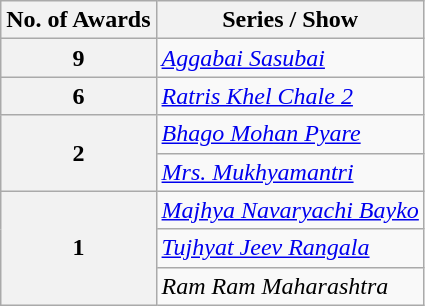<table class="wikitable" style="display:inline-table;">
<tr>
<th>No. of Awards</th>
<th>Series / Show</th>
</tr>
<tr>
<th>9</th>
<td><em><a href='#'>Aggabai Sasubai</a></em></td>
</tr>
<tr>
<th>6</th>
<td><em><a href='#'>Ratris Khel Chale 2</a></em></td>
</tr>
<tr>
<th rowspan="2">2</th>
<td><em><a href='#'>Bhago Mohan Pyare</a></em></td>
</tr>
<tr>
<td><em><a href='#'>Mrs. Mukhyamantri</a></em></td>
</tr>
<tr>
<th rowspan="3">1</th>
<td><em><a href='#'>Majhya Navaryachi Bayko</a></em></td>
</tr>
<tr>
<td><em><a href='#'>Tujhyat Jeev Rangala</a></em></td>
</tr>
<tr>
<td><em>Ram Ram Maharashtra</em></td>
</tr>
</table>
